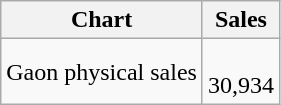<table class="wikitable">
<tr>
<th>Chart</th>
<th>Sales</th>
</tr>
<tr>
<td>Gaon physical sales</td>
<td style="text-align:center;"><br>30,934</td>
</tr>
</table>
